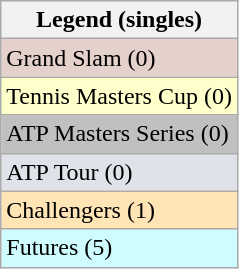<table class="wikitable sortable mw-collapsible mw-collapsed">
<tr>
<th>Legend (singles)</th>
</tr>
<tr bgcolor="#e5d1cb">
<td>Grand Slam (0)</td>
</tr>
<tr bgcolor="ffffcc">
<td>Tennis Masters Cup (0)</td>
</tr>
<tr bgcolor="silver">
<td>ATP Masters Series (0)</td>
</tr>
<tr bgcolor="#dfe2e9">
<td>ATP Tour (0)</td>
</tr>
<tr bgcolor="moccasin">
<td>Challengers (1)</td>
</tr>
<tr bgcolor="CFFCFF">
<td>Futures (5)</td>
</tr>
</table>
